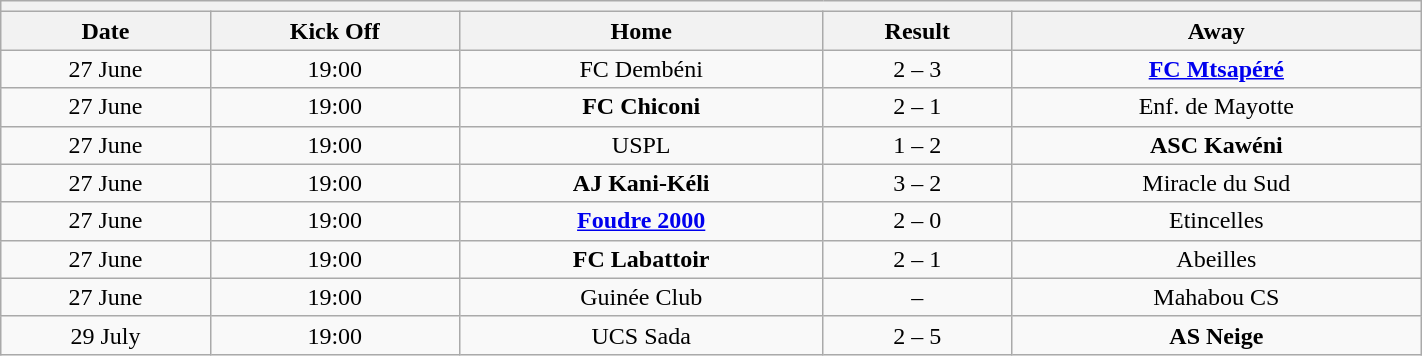<table class="wikitable collapsible collapsed" style="font-size: 100%; margin:0px;" width="75%">
<tr>
<th colspan="7" style="text-align:left;"></th>
</tr>
<tr>
<th><strong>Date</strong></th>
<th><strong>Kick Off</strong></th>
<th><strong>Home</strong></th>
<th><strong>Result</strong></th>
<th><strong>Away</strong></th>
</tr>
<tr>
<td align=center>27 June</td>
<td align=center>19:00</td>
<td align=center>FC Dembéni</td>
<td align=center>2 – 3</td>
<td align=center><strong><a href='#'>FC Mtsapéré</a></strong></td>
</tr>
<tr>
<td align=center>27 June</td>
<td align=center>19:00</td>
<td align=center><strong>FC Chiconi</strong></td>
<td align=center>2 – 1</td>
<td align=center>Enf. de Mayotte</td>
</tr>
<tr>
<td align=center>27 June</td>
<td align=center>19:00</td>
<td align=center>USPL</td>
<td align=center>1 – 2</td>
<td align=center><strong>ASC Kawéni</strong></td>
</tr>
<tr>
<td align=center>27 June</td>
<td align=center>19:00</td>
<td align=center><strong>AJ Kani-Kéli</strong></td>
<td align=center>3 – 2</td>
<td align=center>Miracle du Sud</td>
</tr>
<tr>
<td align=center>27 June</td>
<td align=center>19:00</td>
<td align=center><strong><a href='#'>Foudre 2000</a></strong></td>
<td align=center>2 – 0</td>
<td align=center>Etincelles</td>
</tr>
<tr>
<td align=center>27 June</td>
<td align=center>19:00</td>
<td align=center><strong>FC Labattoir</strong></td>
<td align=center>2 – 1</td>
<td align=center>Abeilles</td>
</tr>
<tr>
<td align=center>27 June</td>
<td align=center>19:00</td>
<td align=center>Guinée Club</td>
<td align=center>–</td>
<td align=center>Mahabou CS</td>
</tr>
<tr>
<td align=center>29 July</td>
<td align=center>19:00</td>
<td align=center>UCS Sada</td>
<td align=center>2 – 5</td>
<td align=center><strong>AS Neige</strong></td>
</tr>
</table>
